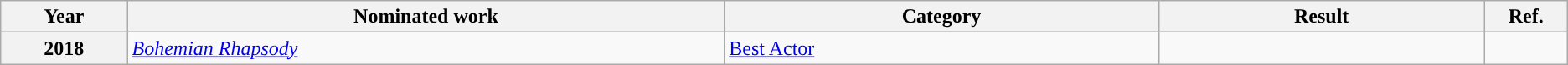<table class="wikitable">
<tr>
<th width=2%>Year</th>
<th width=11%>Nominated work</th>
<th width=8%>Category</th>
<th width=6%>Result</th>
<th width=1%>Ref.</th>
</tr>
<tr>
<th scope=row>2018</th>
<td><em><a href='#'>Bohemian Rhapsody</a></em></td>
<td><a href='#'>Best Actor</a></td>
<td></td>
<td style="text-align:center;"></td>
</tr>
</table>
